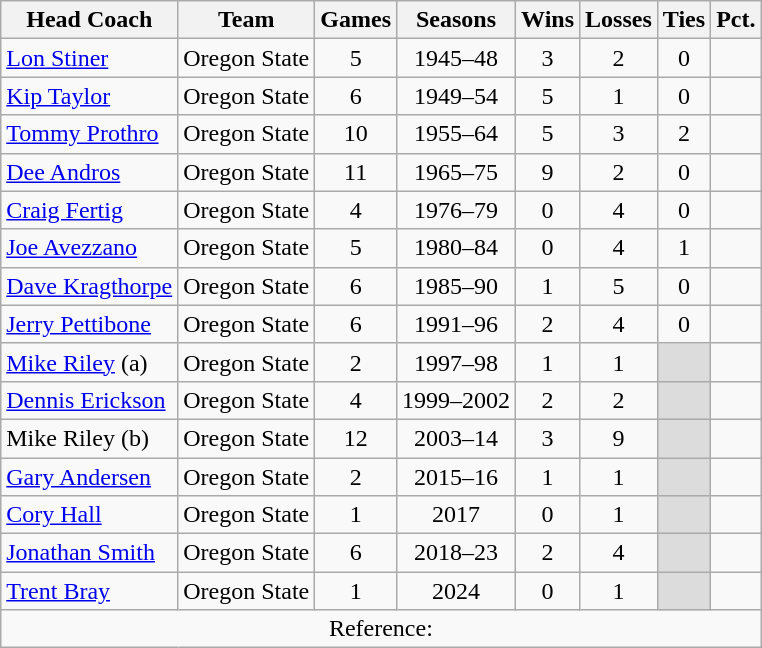<table class="sortable wikitable" style="text-align:center">
<tr>
<th>Head Coach</th>
<th>Team</th>
<th>Games</th>
<th>Seasons</th>
<th>Wins</th>
<th>Losses</th>
<th>Ties</th>
<th>Pct.</th>
</tr>
<tr>
<td align=left><a href='#'>Lon Stiner</a></td>
<td>Oregon State</td>
<td>5</td>
<td>1945–48</td>
<td>3</td>
<td>2</td>
<td>0</td>
<td></td>
</tr>
<tr>
<td align=left><a href='#'>Kip Taylor</a></td>
<td>Oregon State</td>
<td>6</td>
<td>1949–54</td>
<td>5</td>
<td>1</td>
<td>0</td>
<td></td>
</tr>
<tr>
<td align=left><a href='#'>Tommy Prothro</a></td>
<td>Oregon State</td>
<td>10</td>
<td>1955–64</td>
<td>5</td>
<td>3</td>
<td>2</td>
<td></td>
</tr>
<tr>
<td align=left><a href='#'>Dee Andros</a></td>
<td>Oregon State</td>
<td>11</td>
<td>1965–75</td>
<td>9</td>
<td>2</td>
<td>0</td>
<td></td>
</tr>
<tr>
<td align=left><a href='#'>Craig Fertig</a></td>
<td>Oregon State</td>
<td>4</td>
<td>1976–79</td>
<td>0</td>
<td>4</td>
<td>0</td>
<td></td>
</tr>
<tr>
<td align=left><a href='#'>Joe Avezzano</a></td>
<td>Oregon State</td>
<td>5</td>
<td>1980–84</td>
<td>0</td>
<td>4</td>
<td>1</td>
<td></td>
</tr>
<tr>
<td align=left><a href='#'>Dave Kragthorpe</a></td>
<td>Oregon State</td>
<td>6</td>
<td>1985–90</td>
<td>1</td>
<td>5</td>
<td>0</td>
<td></td>
</tr>
<tr>
<td align=left><a href='#'>Jerry Pettibone</a></td>
<td>Oregon State</td>
<td>6</td>
<td>1991–96</td>
<td>2</td>
<td>4</td>
<td>0</td>
<td></td>
</tr>
<tr>
<td align=left><a href='#'>Mike Riley</a> (a)</td>
<td>Oregon State</td>
<td>2</td>
<td>1997–98</td>
<td>1</td>
<td>1</td>
<td style="background:#DCDCDC;"> </td>
<td></td>
</tr>
<tr>
<td align=left><a href='#'>Dennis Erickson</a></td>
<td>Oregon State</td>
<td>4</td>
<td>1999–2002</td>
<td>2</td>
<td>2</td>
<td style="background:#DCDCDC;"> </td>
<td></td>
</tr>
<tr>
<td align=left>Mike Riley (b)</td>
<td>Oregon State</td>
<td>12</td>
<td>2003–14</td>
<td>3</td>
<td>9</td>
<td style="background:#DCDCDC;"> </td>
<td></td>
</tr>
<tr>
<td align=left><a href='#'>Gary Andersen</a></td>
<td>Oregon State</td>
<td>2</td>
<td>2015–16</td>
<td>1</td>
<td>1</td>
<td style="background:#DCDCDC;"> </td>
<td></td>
</tr>
<tr>
<td align=left><a href='#'>Cory Hall</a> <em></em></td>
<td>Oregon State</td>
<td>1</td>
<td>2017</td>
<td>0</td>
<td>1</td>
<td style="background:#DCDCDC;"> </td>
<td></td>
</tr>
<tr>
<td align=left><a href='#'>Jonathan Smith</a></td>
<td>Oregon State</td>
<td>6</td>
<td>2018–23</td>
<td>2</td>
<td>4</td>
<td style="background:#DCDCDC;"> </td>
<td></td>
</tr>
<tr>
<td align=left><a href='#'>Trent Bray</a></td>
<td>Oregon State</td>
<td>1</td>
<td>2024</td>
<td>0</td>
<td>1</td>
<td style="background:#DCDCDC;"> </td>
<td></td>
</tr>
<tr>
<td colspan="8" style="text-align:center;">Reference:</td>
</tr>
</table>
